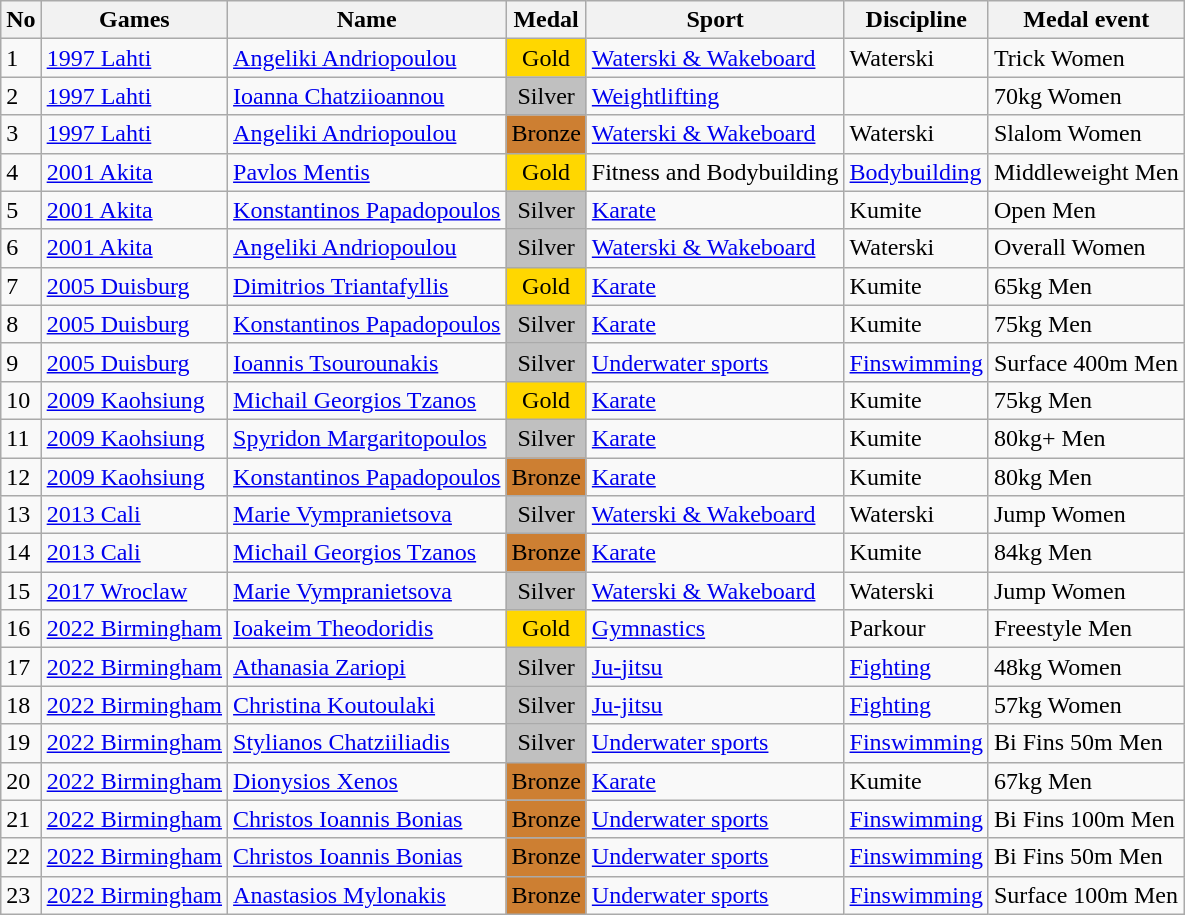<table class="wikitable sortable">
<tr>
<th>No</th>
<th>Games</th>
<th>Name</th>
<th>Medal</th>
<th>Sport</th>
<th>Discipline</th>
<th>Medal event</th>
</tr>
<tr>
<td>1</td>
<td><a href='#'>1997 Lahti</a></td>
<td><a href='#'>Angeliki Andriopoulou</a></td>
<td bgcolor= gold align=center>Gold</td>
<td><a href='#'>Waterski & Wakeboard</a></td>
<td>Waterski</td>
<td>Trick Women</td>
</tr>
<tr>
<td>2</td>
<td><a href='#'>1997 Lahti</a></td>
<td><a href='#'>Ioanna Chatziioannou</a></td>
<td bgcolor= silver align=center>Silver</td>
<td><a href='#'>Weightlifting</a></td>
<td></td>
<td>70kg Women</td>
</tr>
<tr>
<td>3</td>
<td><a href='#'>1997 Lahti</a></td>
<td><a href='#'>Angeliki Andriopoulou</a></td>
<td bgcolor= #CD7F32 align=center>Bronze</td>
<td><a href='#'>Waterski & Wakeboard</a></td>
<td>Waterski</td>
<td>Slalom Women</td>
</tr>
<tr>
<td>4</td>
<td><a href='#'>2001 Akita</a></td>
<td><a href='#'>Pavlos Mentis</a></td>
<td bgcolor= gold align=center>Gold</td>
<td>Fitness and Bodybuilding</td>
<td><a href='#'>Bodybuilding</a></td>
<td>Middleweight Men</td>
</tr>
<tr>
<td>5</td>
<td><a href='#'>2001 Akita</a></td>
<td><a href='#'>Konstantinos Papadopoulos</a></td>
<td bgcolor= silver align=center>Silver</td>
<td><a href='#'>Karate</a></td>
<td>Kumite</td>
<td>Open Men</td>
</tr>
<tr>
<td>6</td>
<td><a href='#'>2001 Akita</a></td>
<td><a href='#'>Angeliki Andriopoulou</a></td>
<td bgcolor= silver align=center>Silver</td>
<td><a href='#'>Waterski & Wakeboard</a></td>
<td>Waterski</td>
<td>Overall Women</td>
</tr>
<tr>
<td>7</td>
<td><a href='#'>2005 Duisburg</a></td>
<td><a href='#'>Dimitrios Triantafyllis</a></td>
<td bgcolor= gold align=center>Gold</td>
<td><a href='#'>Karate</a></td>
<td>Kumite</td>
<td>65kg Men</td>
</tr>
<tr>
<td>8</td>
<td><a href='#'>2005 Duisburg</a></td>
<td><a href='#'>Konstantinos Papadopoulos</a></td>
<td bgcolor= silver align=center>Silver</td>
<td><a href='#'>Karate</a></td>
<td>Kumite</td>
<td>75kg Men</td>
</tr>
<tr>
<td>9</td>
<td><a href='#'>2005 Duisburg</a></td>
<td><a href='#'>Ioannis Tsourounakis</a></td>
<td bgcolor= silver align=center>Silver</td>
<td><a href='#'>Underwater sports</a></td>
<td><a href='#'>Finswimming</a></td>
<td>Surface 400m Men</td>
</tr>
<tr>
<td>10</td>
<td><a href='#'>2009 Kaohsiung</a></td>
<td><a href='#'>Michail Georgios Tzanos</a></td>
<td bgcolor= gold align=center>Gold</td>
<td><a href='#'>Karate</a></td>
<td>Kumite</td>
<td>75kg Men</td>
</tr>
<tr>
<td>11</td>
<td><a href='#'>2009 Kaohsiung</a></td>
<td><a href='#'>Spyridon Margaritopoulos</a></td>
<td bgcolor= silver align=center>Silver</td>
<td><a href='#'>Karate</a></td>
<td>Kumite</td>
<td>80kg+ Men</td>
</tr>
<tr>
<td>12</td>
<td><a href='#'>2009 Kaohsiung</a></td>
<td><a href='#'>Konstantinos Papadopoulos</a></td>
<td bgcolor= #CD7F32 align=center>Bronze</td>
<td><a href='#'>Karate</a></td>
<td>Kumite</td>
<td>80kg Men</td>
</tr>
<tr>
<td>13</td>
<td><a href='#'>2013 Cali</a></td>
<td><a href='#'>Marie Vympranietsova</a></td>
<td bgcolor= silver align=center>Silver</td>
<td><a href='#'>Waterski & Wakeboard</a></td>
<td>Waterski</td>
<td>Jump Women</td>
</tr>
<tr>
<td>14</td>
<td><a href='#'>2013 Cali</a></td>
<td><a href='#'>Michail Georgios Tzanos</a></td>
<td bgcolor= #CD7F32 align=center>Bronze</td>
<td><a href='#'>Karate</a></td>
<td>Kumite</td>
<td>84kg Men</td>
</tr>
<tr>
<td>15</td>
<td><a href='#'>2017 Wroclaw</a></td>
<td><a href='#'>Marie Vympranietsova</a></td>
<td bgcolor= silver align=center>Silver</td>
<td><a href='#'>Waterski & Wakeboard</a></td>
<td>Waterski</td>
<td>Jump Women</td>
</tr>
<tr>
<td>16</td>
<td><a href='#'>2022 Birmingham</a></td>
<td><a href='#'>Ioakeim Theodoridis</a></td>
<td bgcolor= gold align=center>Gold</td>
<td><a href='#'>Gymnastics</a></td>
<td>Parkour</td>
<td>Freestyle Men </td>
</tr>
<tr>
<td>17</td>
<td><a href='#'>2022 Birmingham</a></td>
<td><a href='#'>Athanasia Zariopi</a></td>
<td bgcolor= silver align=center>Silver</td>
<td><a href='#'>Ju-jitsu</a></td>
<td><a href='#'>Fighting</a></td>
<td>48kg Women </td>
</tr>
<tr>
<td>18</td>
<td><a href='#'>2022 Birmingham</a></td>
<td><a href='#'>Christina Koutoulaki</a></td>
<td bgcolor= silver align=center>Silver</td>
<td><a href='#'>Ju-jitsu</a></td>
<td><a href='#'>Fighting</a></td>
<td>57kg Women </td>
</tr>
<tr>
<td>19</td>
<td><a href='#'>2022 Birmingham</a></td>
<td><a href='#'>Stylianos Chatziiliadis</a></td>
<td bgcolor= silver align=center>Silver</td>
<td><a href='#'>Underwater sports</a></td>
<td><a href='#'>Finswimming</a></td>
<td>Bi Fins 50m Men</td>
</tr>
<tr>
<td>20</td>
<td><a href='#'>2022 Birmingham</a></td>
<td><a href='#'>Dionysios Xenos</a></td>
<td bgcolor= #CD7F32 align=center>Bronze</td>
<td><a href='#'>Karate</a></td>
<td>Kumite</td>
<td>67kg Men </td>
</tr>
<tr>
<td>21</td>
<td><a href='#'>2022 Birmingham</a></td>
<td><a href='#'>Christos Ioannis Bonias</a></td>
<td bgcolor= #CD7F32 align=center>Bronze</td>
<td><a href='#'>Underwater sports</a></td>
<td><a href='#'>Finswimming</a></td>
<td>Bi Fins 100m Men </td>
</tr>
<tr>
<td>22</td>
<td><a href='#'>2022 Birmingham</a></td>
<td><a href='#'>Christos Ioannis Bonias</a></td>
<td bgcolor= #CD7F32 align=center>Bronze</td>
<td><a href='#'>Underwater sports</a></td>
<td><a href='#'>Finswimming</a></td>
<td>Bi Fins 50m Men</td>
</tr>
<tr>
<td>23</td>
<td><a href='#'>2022 Birmingham</a></td>
<td><a href='#'>Anastasios Mylonakis</a></td>
<td bgcolor= #CD7F32 align=center>Bronze</td>
<td><a href='#'>Underwater sports</a></td>
<td><a href='#'>Finswimming</a></td>
<td>Surface 100m Men </td>
</tr>
</table>
